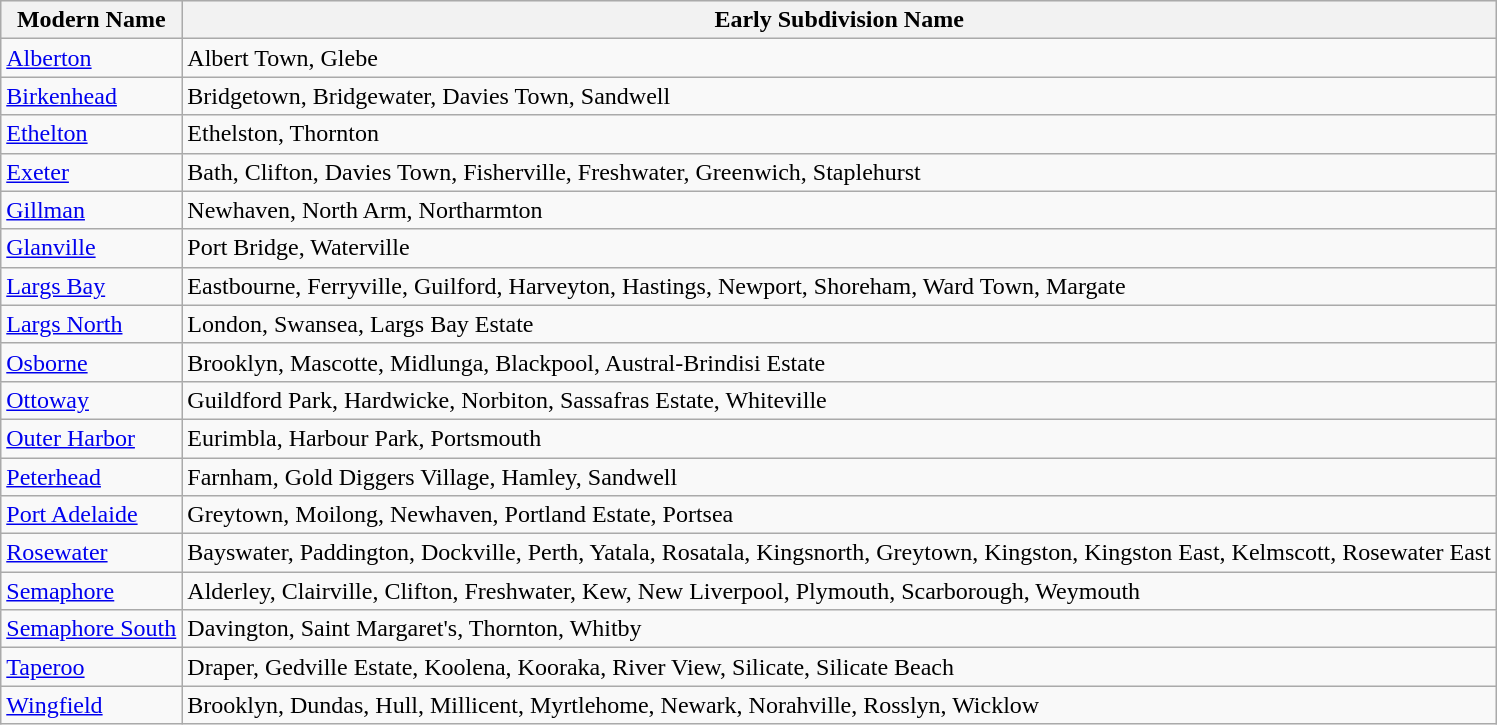<table class="wikitable">
<tr style="background: #ececec">
<th>Modern Name</th>
<th>Early Subdivision Name</th>
</tr>
<tr>
<td><a href='#'>Alberton</a></td>
<td>Albert Town, Glebe</td>
</tr>
<tr>
<td><a href='#'>Birkenhead</a></td>
<td>Bridgetown, Bridgewater, Davies Town, Sandwell</td>
</tr>
<tr>
<td><a href='#'>Ethelton</a></td>
<td>Ethelston, Thornton</td>
</tr>
<tr>
<td><a href='#'>Exeter</a></td>
<td>Bath, Clifton, Davies Town, Fisherville, Freshwater, Greenwich, Staplehurst</td>
</tr>
<tr>
<td><a href='#'>Gillman</a></td>
<td>Newhaven, North Arm, Northarmton</td>
</tr>
<tr>
<td><a href='#'>Glanville</a></td>
<td>Port Bridge, Waterville</td>
</tr>
<tr>
<td><a href='#'>Largs Bay</a></td>
<td>Eastbourne, Ferryville, Guilford, Harveyton, Hastings, Newport, Shoreham, Ward Town, Margate</td>
</tr>
<tr>
<td><a href='#'>Largs North</a></td>
<td>London, Swansea, Largs Bay Estate</td>
</tr>
<tr>
<td><a href='#'>Osborne</a></td>
<td>Brooklyn, Mascotte, Midlunga, Blackpool, Austral-Brindisi Estate</td>
</tr>
<tr>
<td><a href='#'>Ottoway</a></td>
<td>Guildford Park, Hardwicke, Norbiton, Sassafras Estate, Whiteville</td>
</tr>
<tr>
<td><a href='#'>Outer Harbor</a></td>
<td>Eurimbla, Harbour Park, Portsmouth</td>
</tr>
<tr>
<td><a href='#'>Peterhead</a></td>
<td>Farnham, Gold Diggers Village, Hamley, Sandwell</td>
</tr>
<tr>
<td><a href='#'>Port Adelaide</a></td>
<td>Greytown, Moilong, Newhaven, Portland Estate, Portsea</td>
</tr>
<tr>
<td><a href='#'>Rosewater</a></td>
<td>Bayswater, Paddington, Dockville, Perth, Yatala, Rosatala, Kingsnorth, Greytown, Kingston, Kingston East, Kelmscott, Rosewater East</td>
</tr>
<tr>
<td><a href='#'>Semaphore</a></td>
<td>Alderley, Clairville, Clifton, Freshwater, Kew, New Liverpool, Plymouth, Scarborough, Weymouth</td>
</tr>
<tr>
<td><a href='#'>Semaphore South</a></td>
<td>Davington, Saint Margaret's, Thornton, Whitby</td>
</tr>
<tr>
<td><a href='#'>Taperoo</a></td>
<td>Draper, Gedville Estate, Koolena, Kooraka, River View, Silicate, Silicate Beach</td>
</tr>
<tr>
<td><a href='#'>Wingfield</a></td>
<td>Brooklyn, Dundas, Hull, Millicent, Myrtlehome, Newark, Norahville, Rosslyn, Wicklow</td>
</tr>
</table>
